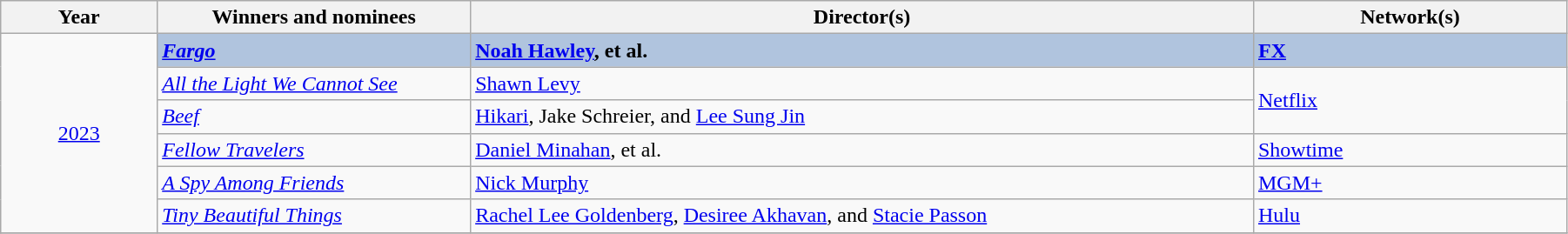<table class="wikitable" width="95%" cellpadding="5">
<tr>
<th width="10%">Year</th>
<th width="20%">Winners and nominees</th>
<th width="50%">Director(s)</th>
<th width="20%">Network(s)</th>
</tr>
<tr>
<td rowspan="6" style="text-align:center;"><a href='#'>2023</a><br></td>
<td style="background:#B0C4DE;"><strong><em><a href='#'>Fargo</a></em></strong></td>
<td style="background:#B0C4DE;"><strong><a href='#'>Noah Hawley</a>, et al.</strong></td>
<td style="background:#B0C4DE;"><strong><a href='#'>FX</a></strong></td>
</tr>
<tr>
<td><em><a href='#'>All the Light We Cannot See</a></em></td>
<td><a href='#'>Shawn Levy</a></td>
<td rowspan="2"><a href='#'>Netflix</a></td>
</tr>
<tr>
<td><em><a href='#'>Beef</a></em></td>
<td><a href='#'>Hikari</a>, Jake Schreier, and <a href='#'>Lee Sung Jin</a></td>
</tr>
<tr>
<td><em><a href='#'>Fellow Travelers</a></em></td>
<td><a href='#'>Daniel Minahan</a>, et al.</td>
<td><a href='#'>Showtime</a></td>
</tr>
<tr>
<td><em><a href='#'>A Spy Among Friends</a></em></td>
<td><a href='#'>Nick Murphy</a></td>
<td><a href='#'>MGM+</a></td>
</tr>
<tr>
<td><em><a href='#'>Tiny Beautiful Things</a></em></td>
<td><a href='#'>Rachel Lee Goldenberg</a>, <a href='#'>Desiree Akhavan</a>, and <a href='#'>Stacie Passon</a></td>
<td><a href='#'>Hulu</a></td>
</tr>
<tr>
</tr>
</table>
